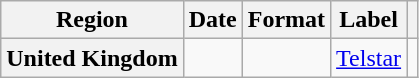<table class="wikitable plainrowheaders">
<tr>
<th scope="col">Region</th>
<th scope="col">Date</th>
<th scope="col">Format</th>
<th scope="col">Label</th>
<th scope="col"></th>
</tr>
<tr>
<th scope="row">United Kingdom</th>
<td rowspan="1"></td>
<td rowspan="1"></td>
<td rowspan="1"><a href='#'>Telstar</a></td>
<td align="center"></td>
</tr>
</table>
